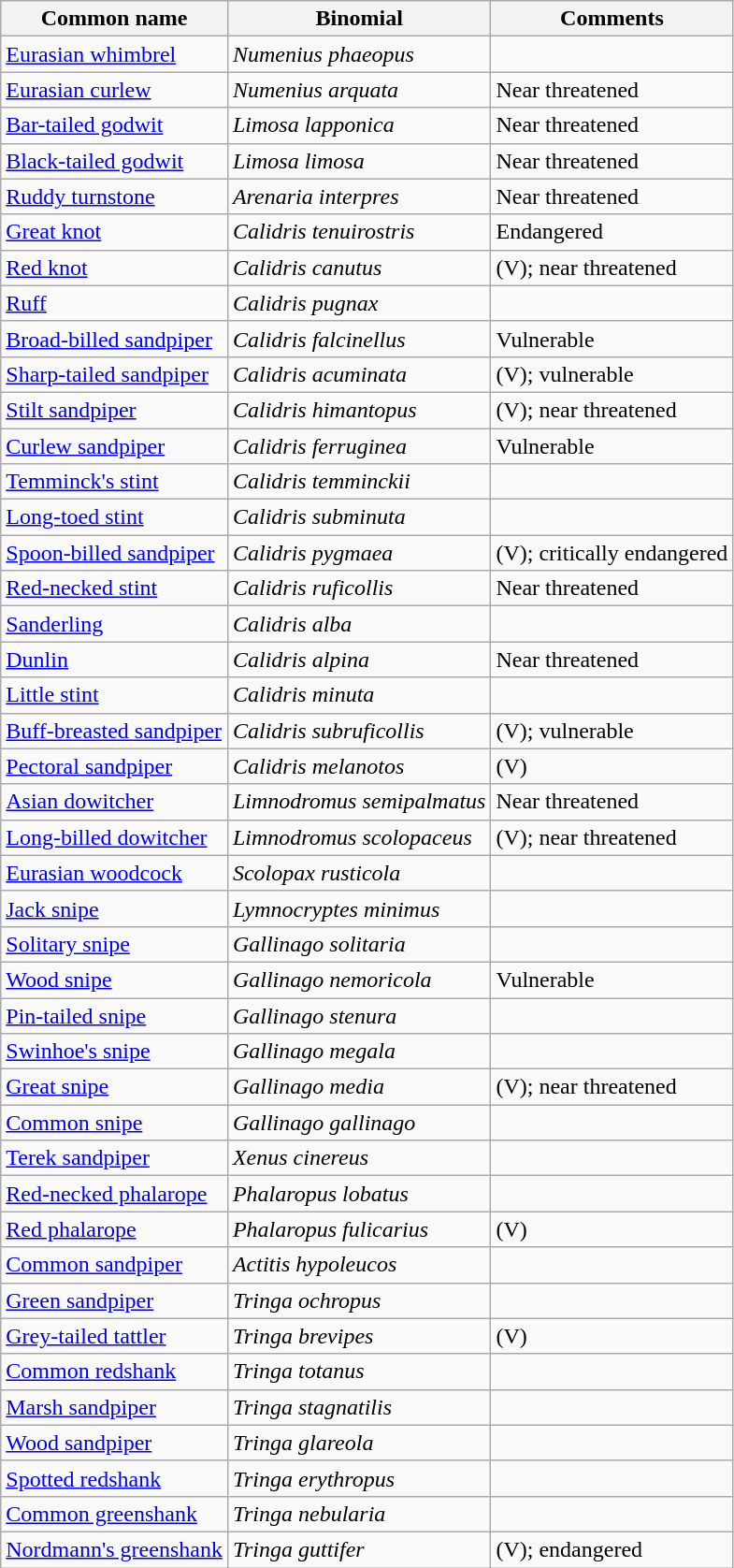<table class="wikitable">
<tr>
<th>Common name</th>
<th>Binomial</th>
<th>Comments</th>
</tr>
<tr>
<td><a href='#'>Eurasian whimbrel</a></td>
<td><em>Numenius phaeopus</em></td>
<td></td>
</tr>
<tr>
<td><a href='#'>Eurasian curlew</a></td>
<td><em>Numenius arquata</em></td>
<td>Near threatened</td>
</tr>
<tr>
<td><a href='#'>Bar-tailed godwit</a></td>
<td><em>Limosa lapponica</em></td>
<td>Near threatened</td>
</tr>
<tr>
<td><a href='#'>Black-tailed godwit</a></td>
<td><em>Limosa limosa</em></td>
<td>Near threatened</td>
</tr>
<tr>
<td><a href='#'>Ruddy turnstone</a></td>
<td><em>Arenaria interpres</em></td>
<td>Near threatened</td>
</tr>
<tr>
<td><a href='#'>Great knot</a></td>
<td><em>Calidris tenuirostris</em></td>
<td>Endangered</td>
</tr>
<tr>
<td><a href='#'>Red knot</a></td>
<td><em>Calidris canutus</em></td>
<td>(V); near threatened</td>
</tr>
<tr>
<td><a href='#'>Ruff</a></td>
<td><em>Calidris pugnax</em></td>
<td></td>
</tr>
<tr>
<td><a href='#'>Broad-billed sandpiper</a></td>
<td><em>Calidris falcinellus</em></td>
<td>Vulnerable</td>
</tr>
<tr>
<td><a href='#'>Sharp-tailed sandpiper</a></td>
<td><em>Calidris acuminata</em></td>
<td>(V); vulnerable</td>
</tr>
<tr>
<td><a href='#'>Stilt sandpiper</a></td>
<td><em>Calidris himantopus</em></td>
<td>(V); near threatened</td>
</tr>
<tr>
<td><a href='#'>Curlew sandpiper</a></td>
<td><em>Calidris ferruginea</em></td>
<td>Vulnerable</td>
</tr>
<tr>
<td><a href='#'>Temminck's stint</a></td>
<td><em>Calidris temminckii</em></td>
<td></td>
</tr>
<tr>
<td><a href='#'>Long-toed stint</a></td>
<td><em>Calidris subminuta</em></td>
<td></td>
</tr>
<tr>
<td><a href='#'>Spoon-billed sandpiper</a></td>
<td><em>Calidris pygmaea</em></td>
<td>(V); critically endangered</td>
</tr>
<tr>
<td><a href='#'>Red-necked stint</a></td>
<td><em>Calidris ruficollis</em></td>
<td>Near threatened</td>
</tr>
<tr>
<td><a href='#'>Sanderling</a></td>
<td><em>Calidris alba</em></td>
<td></td>
</tr>
<tr>
<td><a href='#'>Dunlin</a></td>
<td><em>Calidris alpina</em></td>
<td>Near threatened</td>
</tr>
<tr>
<td><a href='#'>Little stint</a></td>
<td><em>Calidris minuta</em></td>
<td></td>
</tr>
<tr>
<td><a href='#'>Buff-breasted sandpiper</a></td>
<td><em>Calidris subruficollis</em></td>
<td>(V); vulnerable</td>
</tr>
<tr>
<td><a href='#'>Pectoral sandpiper</a></td>
<td><em>Calidris melanotos</em></td>
<td>(V)</td>
</tr>
<tr>
<td><a href='#'>Asian dowitcher</a></td>
<td><em>Limnodromus semipalmatus</em></td>
<td>Near threatened</td>
</tr>
<tr>
<td><a href='#'>Long-billed dowitcher</a></td>
<td><em>Limnodromus scolopaceus</em></td>
<td>(V); near threatened</td>
</tr>
<tr>
<td><a href='#'>Eurasian woodcock</a></td>
<td><em>Scolopax rusticola</em></td>
<td></td>
</tr>
<tr>
<td><a href='#'>Jack snipe</a></td>
<td><em>Lymnocryptes minimus</em></td>
<td></td>
</tr>
<tr>
<td><a href='#'>Solitary snipe</a></td>
<td><em>Gallinago solitaria</em></td>
<td></td>
</tr>
<tr>
<td><a href='#'>Wood snipe</a></td>
<td><em>Gallinago nemoricola</em></td>
<td>Vulnerable</td>
</tr>
<tr>
<td><a href='#'>Pin-tailed snipe</a></td>
<td><em>Gallinago stenura</em></td>
<td></td>
</tr>
<tr>
<td><a href='#'>Swinhoe's snipe</a></td>
<td><em>Gallinago megala</em></td>
<td></td>
</tr>
<tr>
<td><a href='#'>Great snipe</a></td>
<td><em>Gallinago media</em></td>
<td>(V); near threatened</td>
</tr>
<tr>
<td><a href='#'>Common snipe</a></td>
<td><em>Gallinago gallinago</em></td>
<td></td>
</tr>
<tr>
<td><a href='#'>Terek sandpiper</a></td>
<td><em>Xenus cinereus</em></td>
<td></td>
</tr>
<tr>
<td><a href='#'>Red-necked phalarope</a></td>
<td><em>Phalaropus lobatus</em></td>
<td></td>
</tr>
<tr>
<td><a href='#'>Red phalarope</a></td>
<td><em>Phalaropus fulicarius</em></td>
<td>(V)</td>
</tr>
<tr>
<td><a href='#'>Common sandpiper</a></td>
<td><em>Actitis hypoleucos</em></td>
<td></td>
</tr>
<tr>
<td><a href='#'>Green sandpiper</a></td>
<td><em>Tringa ochropus</em></td>
<td></td>
</tr>
<tr>
<td><a href='#'>Grey-tailed tattler</a></td>
<td><em>Tringa brevipes</em></td>
<td>(V)</td>
</tr>
<tr>
<td><a href='#'>Common redshank</a></td>
<td><em>Tringa totanus</em></td>
<td></td>
</tr>
<tr>
<td><a href='#'>Marsh sandpiper</a></td>
<td><em>Tringa stagnatilis</em></td>
<td></td>
</tr>
<tr>
<td><a href='#'>Wood sandpiper</a></td>
<td><em>Tringa glareola</em></td>
<td></td>
</tr>
<tr>
<td><a href='#'>Spotted redshank</a></td>
<td><em>Tringa erythropus</em></td>
<td></td>
</tr>
<tr>
<td><a href='#'>Common greenshank</a></td>
<td><em>Tringa nebularia</em></td>
<td></td>
</tr>
<tr>
<td><a href='#'>Nordmann's greenshank</a></td>
<td><em>Tringa guttifer</em></td>
<td>(V); endangered</td>
</tr>
</table>
